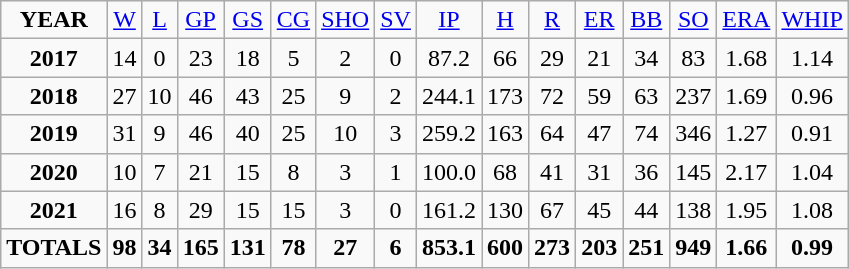<table class="wikitable">
<tr align=center>
<td><strong>YEAR</strong></td>
<td><a href='#'>W</a></td>
<td><a href='#'>L</a></td>
<td><a href='#'>GP</a></td>
<td><a href='#'>GS</a></td>
<td><a href='#'>CG</a></td>
<td><a href='#'>SHO</a></td>
<td><a href='#'>SV</a></td>
<td><a href='#'>IP</a></td>
<td><a href='#'>H</a></td>
<td><a href='#'>R</a></td>
<td><a href='#'>ER</a></td>
<td><a href='#'>BB</a></td>
<td><a href='#'>SO</a></td>
<td><a href='#'>ERA</a></td>
<td><a href='#'>WHIP</a></td>
</tr>
<tr align=center>
<td><strong>2017</strong></td>
<td>14</td>
<td>0</td>
<td>23</td>
<td>18</td>
<td>5</td>
<td>2</td>
<td>0</td>
<td>87.2</td>
<td>66</td>
<td>29</td>
<td>21</td>
<td>34</td>
<td>83</td>
<td>1.68</td>
<td>1.14</td>
</tr>
<tr align=center>
<td><strong>2018</strong></td>
<td>27</td>
<td>10</td>
<td>46</td>
<td>43</td>
<td>25</td>
<td>9</td>
<td>2</td>
<td>244.1</td>
<td>173</td>
<td>72</td>
<td>59</td>
<td>63</td>
<td>237</td>
<td>1.69</td>
<td>0.96</td>
</tr>
<tr align=center>
<td><strong>2019</strong></td>
<td>31</td>
<td>9</td>
<td>46</td>
<td>40</td>
<td>25</td>
<td>10</td>
<td>3</td>
<td>259.2</td>
<td>163</td>
<td>64</td>
<td>47</td>
<td>74</td>
<td>346</td>
<td>1.27</td>
<td>0.91</td>
</tr>
<tr align=center>
<td><strong>2020</strong></td>
<td>10</td>
<td>7</td>
<td>21</td>
<td>15</td>
<td>8</td>
<td>3</td>
<td>1</td>
<td>100.0</td>
<td>68</td>
<td>41</td>
<td>31</td>
<td>36</td>
<td>145</td>
<td>2.17</td>
<td>1.04</td>
</tr>
<tr align=center>
<td><strong>2021</strong></td>
<td>16</td>
<td>8</td>
<td>29</td>
<td>15</td>
<td>15</td>
<td>3</td>
<td>0</td>
<td>161.2</td>
<td>130</td>
<td>67</td>
<td>45</td>
<td>44</td>
<td>138</td>
<td>1.95</td>
<td>1.08</td>
</tr>
<tr align=center>
<td><strong>TOTALS</strong></td>
<td><strong>98</strong></td>
<td><strong>34</strong></td>
<td><strong>165</strong></td>
<td><strong>131</strong></td>
<td><strong>78</strong></td>
<td><strong>27</strong></td>
<td><strong>6</strong></td>
<td><strong>853.1</strong></td>
<td><strong>600</strong></td>
<td><strong>273</strong></td>
<td><strong>203</strong></td>
<td><strong>251</strong></td>
<td><strong>949</strong></td>
<td><strong>1.66</strong></td>
<td><strong>0.99</strong></td>
</tr>
</table>
